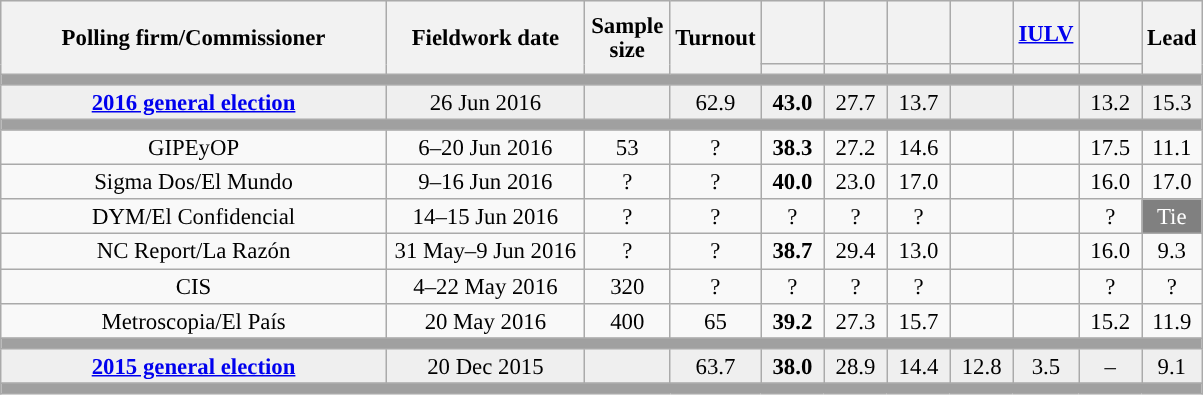<table class="wikitable collapsible collapsed" style="text-align:center; font-size:95%; line-height:16px;">
<tr style="height:42px; background-color:#E9E9E9">
<th style="width:250px;" rowspan="2">Polling firm/Commissioner</th>
<th style="width:125px;" rowspan="2">Fieldwork date</th>
<th style="width:50px;" rowspan="2">Sample size</th>
<th style="width:45px;" rowspan="2">Turnout</th>
<th style="width:35px;"></th>
<th style="width:35px;"></th>
<th style="width:35px;"></th>
<th style="width:35px;"></th>
<th style="width:35px;"><a href='#'>IULV</a></th>
<th style="width:35px;"></th>
<th style="width:30px;" rowspan="2">Lead</th>
</tr>
<tr>
<th style="color:inherit;background:"></th>
<th style="color:inherit;background:"></th>
<th style="color:inherit;background:"></th>
<th style="color:inherit;background:"></th>
<th style="color:inherit;background:"></th>
<th style="color:inherit;background:"></th>
</tr>
<tr>
<td colspan="11" style="background:#A0A0A0"></td>
</tr>
<tr style="background:#EFEFEF;">
<td><strong><a href='#'>2016 general election</a></strong></td>
<td>26 Jun 2016</td>
<td></td>
<td>62.9</td>
<td><strong>43.0</strong><br></td>
<td>27.7<br></td>
<td>13.7<br></td>
<td></td>
<td></td>
<td>13.2<br></td>
<td style="background:">15.3</td>
</tr>
<tr>
<td colspan="11" style="background:#A0A0A0"></td>
</tr>
<tr>
<td>GIPEyOP</td>
<td>6–20 Jun 2016</td>
<td>53</td>
<td>?</td>
<td><strong>38.3</strong><br></td>
<td>27.2<br></td>
<td>14.6<br></td>
<td></td>
<td></td>
<td>17.5<br></td>
<td style="background:">11.1</td>
</tr>
<tr>
<td>Sigma Dos/El Mundo</td>
<td>9–16 Jun 2016</td>
<td>?</td>
<td>?</td>
<td><strong>40.0</strong><br></td>
<td>23.0<br></td>
<td>17.0<br></td>
<td></td>
<td></td>
<td>16.0<br></td>
<td style="background:">17.0</td>
</tr>
<tr>
<td>DYM/El Confidencial</td>
<td>14–15 Jun 2016</td>
<td>?</td>
<td>?</td>
<td>?<br></td>
<td>?<br></td>
<td>?<br></td>
<td></td>
<td></td>
<td>?<br></td>
<td style="background:gray;color:white;">Tie</td>
</tr>
<tr>
<td>NC Report/La Razón</td>
<td>31 May–9 Jun 2016</td>
<td>?</td>
<td>?</td>
<td><strong>38.7</strong><br></td>
<td>29.4<br></td>
<td>13.0<br></td>
<td></td>
<td></td>
<td>16.0<br></td>
<td style="background:">9.3</td>
</tr>
<tr>
<td>CIS</td>
<td>4–22 May 2016</td>
<td>320</td>
<td>?</td>
<td>?<br></td>
<td>?<br></td>
<td>?<br></td>
<td></td>
<td></td>
<td>?<br></td>
<td style="background:">?</td>
</tr>
<tr>
<td>Metroscopia/El País</td>
<td>20 May 2016</td>
<td>400</td>
<td>65</td>
<td><strong>39.2</strong><br></td>
<td>27.3<br></td>
<td>15.7<br></td>
<td></td>
<td></td>
<td>15.2<br></td>
<td style="background:">11.9</td>
</tr>
<tr>
<td colspan="11" style="background:#A0A0A0"></td>
</tr>
<tr style="background:#EFEFEF;">
<td><strong><a href='#'>2015 general election</a></strong></td>
<td>20 Dec 2015</td>
<td></td>
<td>63.7</td>
<td><strong>38.0</strong><br></td>
<td>28.9<br></td>
<td>14.4<br></td>
<td>12.8<br></td>
<td>3.5<br></td>
<td>–</td>
<td style="background:">9.1</td>
</tr>
<tr>
<td colspan="11" style="background:#A0A0A0"></td>
</tr>
</table>
